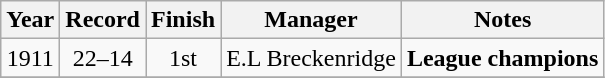<table class="wikitable" style="text-align:center">
<tr>
<th>Year</th>
<th>Record</th>
<th>Finish</th>
<th>Manager</th>
<th>Notes</th>
</tr>
<tr>
<td>1911</td>
<td>22–14</td>
<td>1st</td>
<td>E.L Breckenridge</td>
<td><strong>League champions</strong></td>
</tr>
<tr>
</tr>
</table>
